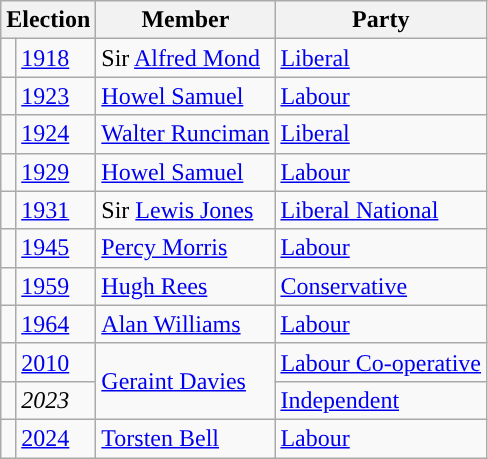<table class="wikitable sortable">
<tr>
<th colspan="2">Election</th>
<th>Member</th>
<th>Party</th>
</tr>
<tr>
<td style="color:inherit;background-color: "></td>
<td><a href='#'>1918</a></td>
<td>Sir <a href='#'>Alfred Mond</a></td>
<td><a href='#'>Liberal</a></td>
</tr>
<tr>
<td style="color:inherit;background-color: "></td>
<td><a href='#'>1923</a></td>
<td><a href='#'>Howel Samuel</a></td>
<td><a href='#'>Labour</a></td>
</tr>
<tr>
<td style="color:inherit;background-color: "></td>
<td><a href='#'>1924</a></td>
<td><a href='#'>Walter Runciman</a></td>
<td><a href='#'>Liberal</a></td>
</tr>
<tr>
<td style="color:inherit;background-color: "></td>
<td><a href='#'>1929</a></td>
<td><a href='#'>Howel Samuel</a></td>
<td><a href='#'>Labour</a></td>
</tr>
<tr>
<td style="color:inherit;background-color: "></td>
<td><a href='#'>1931</a></td>
<td>Sir <a href='#'>Lewis Jones</a></td>
<td><a href='#'>Liberal National</a></td>
</tr>
<tr>
<td style="color:inherit;background-color: "></td>
<td><a href='#'>1945</a></td>
<td><a href='#'>Percy Morris</a></td>
<td><a href='#'>Labour</a></td>
</tr>
<tr>
<td style="color:inherit;background-color: "></td>
<td><a href='#'>1959</a></td>
<td><a href='#'>Hugh Rees</a></td>
<td><a href='#'>Conservative</a></td>
</tr>
<tr>
<td style="color:inherit;background-color: "></td>
<td><a href='#'>1964</a></td>
<td><a href='#'>Alan Williams</a></td>
<td><a href='#'>Labour</a></td>
</tr>
<tr>
<td style="color:inherit;background-color: "></td>
<td><a href='#'>2010</a></td>
<td rowspan="2"><a href='#'>Geraint Davies</a></td>
<td><a href='#'>Labour Co-operative</a></td>
</tr>
<tr>
<td style="color:inherit;background-color: "></td>
<td><em>2023</em></td>
<td><a href='#'>Independent</a></td>
</tr>
<tr>
<td style="color:inherit;background-color: "></td>
<td><a href='#'>2024</a></td>
<td><a href='#'>Torsten Bell</a></td>
<td><a href='#'>Labour</a></td>
</tr>
</table>
